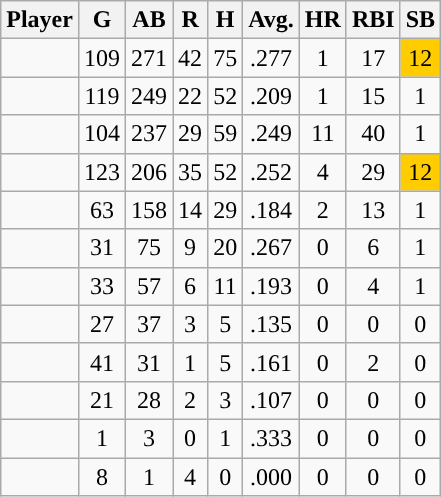<table class="wikitable sortable">
<tr>
<th>Player</th>
<th>G</th>
<th>AB</th>
<th>R</th>
<th>H</th>
<th>Avg.</th>
<th>HR</th>
<th>RBI</th>
<th>SB</th>
</tr>
<tr align="center">
<td></td>
<td>109</td>
<td>271</td>
<td>42</td>
<td>75</td>
<td>.277</td>
<td>1</td>
<td>17</td>
<td bgcolor="#FFCC00">12</td>
</tr>
<tr align="center">
<td></td>
<td>119</td>
<td>249</td>
<td>22</td>
<td>52</td>
<td>.209</td>
<td>1</td>
<td>15</td>
<td>1</td>
</tr>
<tr align="center">
<td></td>
<td>104</td>
<td>237</td>
<td>29</td>
<td>59</td>
<td>.249</td>
<td>11</td>
<td>40</td>
<td>1</td>
</tr>
<tr align="center">
<td></td>
<td>123</td>
<td>206</td>
<td>35</td>
<td>52</td>
<td>.252</td>
<td>4</td>
<td>29</td>
<td bgcolor="#FFCC00">12</td>
</tr>
<tr align="center">
<td></td>
<td>63</td>
<td>158</td>
<td>14</td>
<td>29</td>
<td>.184</td>
<td>2</td>
<td>13</td>
<td>1</td>
</tr>
<tr align="center">
<td></td>
<td>31</td>
<td>75</td>
<td>9</td>
<td>20</td>
<td>.267</td>
<td>0</td>
<td>6</td>
<td>1</td>
</tr>
<tr align="center">
<td></td>
<td>33</td>
<td>57</td>
<td>6</td>
<td>11</td>
<td>.193</td>
<td>0</td>
<td>4</td>
<td>1</td>
</tr>
<tr align="center">
<td></td>
<td>27</td>
<td>37</td>
<td>3</td>
<td>5</td>
<td>.135</td>
<td>0</td>
<td>0</td>
<td>0</td>
</tr>
<tr align="center">
<td></td>
<td>41</td>
<td>31</td>
<td>1</td>
<td>5</td>
<td>.161</td>
<td>0</td>
<td>2</td>
<td>0</td>
</tr>
<tr align="center">
<td></td>
<td>21</td>
<td>28</td>
<td>2</td>
<td>3</td>
<td>.107</td>
<td>0</td>
<td>0</td>
<td>0</td>
</tr>
<tr align="center">
<td></td>
<td>1</td>
<td>3</td>
<td>0</td>
<td>1</td>
<td>.333</td>
<td>0</td>
<td>0</td>
<td>0</td>
</tr>
<tr align="center">
<td></td>
<td>8</td>
<td>1</td>
<td>4</td>
<td>0</td>
<td>.000</td>
<td>0</td>
<td>0</td>
<td>0</td>
</tr>
</table>
